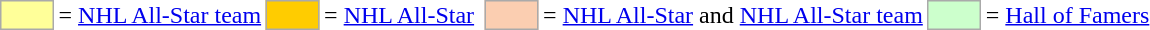<table>
<tr>
<td style="background-color:#FFFF99; border:1px solid #aaaaaa; width:2em;"></td>
<td>= <a href='#'>NHL All-Star team</a></td>
<td style="background-color:#FFCC00; border:1px solid #aaaaaa; width:2em;"></td>
<td>= <a href='#'>NHL All-Star</a></td>
<td></td>
<td style="background-color:#FBCEB1; border:1px solid #aaaaaa; width:2em;"></td>
<td>= <a href='#'>NHL All-Star</a>  and <a href='#'>NHL All-Star team</a></td>
<td style="background-color:#CCFFCC; border:1px solid #aaaaaa; width:2em;"></td>
<td>= <a href='#'>Hall of Famers</a></td>
</tr>
</table>
